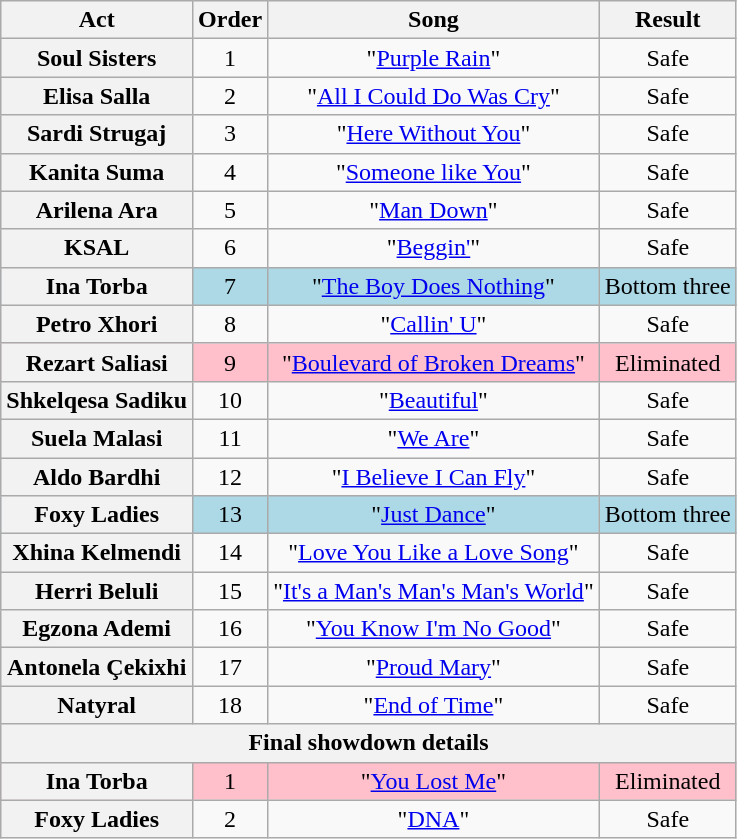<table class="wikitable plainrowheaders" style="text-align:center;">
<tr>
<th scope="col">Act</th>
<th scope="col">Order</th>
<th scope="col">Song</th>
<th scope="col">Result</th>
</tr>
<tr>
<th scope="row">Soul Sisters</th>
<td>1</td>
<td>"<a href='#'>Purple Rain</a>"</td>
<td>Safe</td>
</tr>
<tr>
<th scope="row">Elisa Salla</th>
<td>2</td>
<td>"<a href='#'>All I Could Do Was Cry</a>"</td>
<td>Safe</td>
</tr>
<tr>
<th scope="row">Sardi Strugaj</th>
<td>3</td>
<td>"<a href='#'>Here Without You</a>"</td>
<td>Safe</td>
</tr>
<tr>
<th scope="row">Kanita Suma</th>
<td>4</td>
<td>"<a href='#'>Someone like You</a>"</td>
<td>Safe</td>
</tr>
<tr>
<th scope="row">Arilena Ara</th>
<td>5</td>
<td>"<a href='#'>Man Down</a>"</td>
<td>Safe</td>
</tr>
<tr>
<th scope="row">KSAL</th>
<td>6</td>
<td>"<a href='#'>Beggin'</a>"</td>
<td>Safe</td>
</tr>
<tr style="background:lightblue;">
<th scope="row">Ina Torba</th>
<td>7</td>
<td>"<a href='#'>The Boy Does Nothing</a>"</td>
<td>Bottom three</td>
</tr>
<tr>
<th scope="row">Petro Xhori</th>
<td>8</td>
<td>"<a href='#'>Callin' U</a>"</td>
<td>Safe</td>
</tr>
<tr style="background:pink;">
<th scope="row">Rezart Saliasi</th>
<td>9</td>
<td>"<a href='#'>Boulevard of Broken Dreams</a>"</td>
<td>Eliminated</td>
</tr>
<tr>
<th scope="row">Shkelqesa Sadiku</th>
<td>10</td>
<td>"<a href='#'>Beautiful</a>"</td>
<td>Safe</td>
</tr>
<tr>
<th scope="row">Suela Malasi</th>
<td>11</td>
<td>"<a href='#'>We Are</a>"</td>
<td>Safe</td>
</tr>
<tr>
<th scope="row">Aldo Bardhi</th>
<td>12</td>
<td>"<a href='#'>I Believe I Can Fly</a>"</td>
<td>Safe</td>
</tr>
<tr style="background:lightblue;">
<th scope="row">Foxy Ladies</th>
<td>13</td>
<td>"<a href='#'>Just Dance</a>"</td>
<td>Bottom three</td>
</tr>
<tr>
<th scope="row">Xhina Kelmendi</th>
<td>14</td>
<td>"<a href='#'>Love You Like a Love Song</a>"</td>
<td>Safe</td>
</tr>
<tr>
<th scope="row">Herri Beluli</th>
<td>15</td>
<td>"<a href='#'>It's a Man's Man's Man's World</a>"</td>
<td>Safe</td>
</tr>
<tr>
<th scope="row">Egzona Ademi</th>
<td>16</td>
<td>"<a href='#'>You Know I'm No Good</a>"</td>
<td>Safe</td>
</tr>
<tr>
<th scope="row">Antonela Çekixhi</th>
<td>17</td>
<td>"<a href='#'>Proud Mary</a>"</td>
<td>Safe</td>
</tr>
<tr>
<th scope="row">Natyral</th>
<td>18</td>
<td>"<a href='#'>End of Time</a>"</td>
<td>Safe</td>
</tr>
<tr>
<th colspan="5">Final showdown details</th>
</tr>
<tr style="background:pink;">
<th scope="row">Ina Torba</th>
<td>1</td>
<td>"<a href='#'>You Lost Me</a>"</td>
<td>Eliminated</td>
</tr>
<tr>
<th scope="row">Foxy Ladies</th>
<td>2</td>
<td>"<a href='#'>DNA</a>"</td>
<td>Safe</td>
</tr>
</table>
